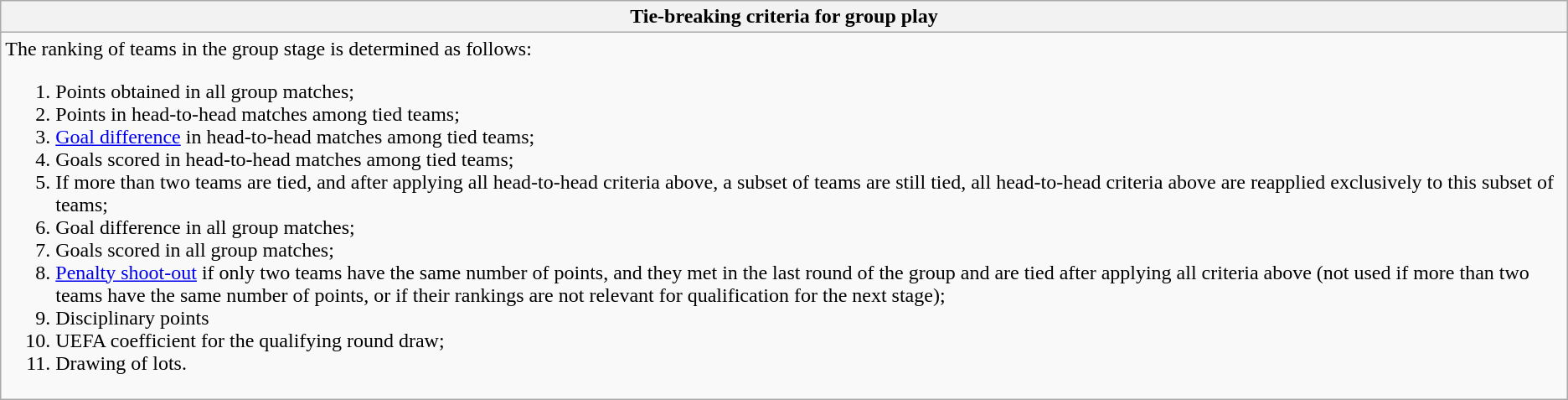<table class="wikitable collapsible collapsed">
<tr>
<th> Tie-breaking criteria for group play</th>
</tr>
<tr>
<td>The ranking of teams in the group stage is determined as follows:<br><ol><li>Points obtained in all group matches;</li><li>Points in head-to-head matches among tied teams;</li><li><a href='#'>Goal difference</a> in head-to-head matches among tied teams;</li><li>Goals scored in head-to-head matches among tied teams;</li><li>If more than two teams are tied, and after applying all head-to-head criteria above, a subset of teams are still tied, all head-to-head criteria above are reapplied exclusively to this subset of teams;</li><li>Goal difference in all group matches;</li><li>Goals scored in all group matches;</li><li><a href='#'>Penalty shoot-out</a> if only two teams have the same number of points, and they met in the last round of the group and are tied after applying all criteria above (not used if more than two teams have the same number of points, or if their rankings are not relevant for qualification for the next stage);</li><li>Disciplinary points </li><li>UEFA coefficient for the qualifying round draw;</li><li>Drawing of lots.</li></ol></td>
</tr>
</table>
